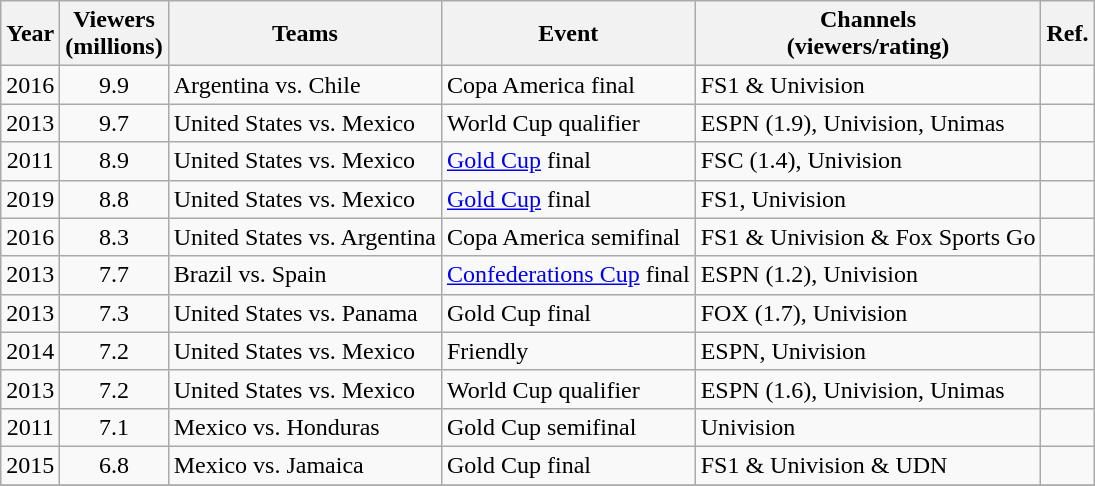<table class="wikitable sortable">
<tr>
<th>Year</th>
<th>Viewers <br> (millions)</th>
<th>Teams</th>
<th>Event</th>
<th>Channels <br> (viewers/rating)</th>
<th>Ref.</th>
</tr>
<tr>
<td align=center>2016</td>
<td align=center>9.9</td>
<td>Argentina vs. Chile</td>
<td>Copa America final</td>
<td>FS1 & Univision</td>
<td></td>
</tr>
<tr>
<td align=center>2013</td>
<td align=center>9.7</td>
<td>United States vs. Mexico</td>
<td>World Cup qualifier</td>
<td>ESPN (1.9), Univision, Unimas</td>
<td></td>
</tr>
<tr>
<td align=center>2011</td>
<td align=center>8.9</td>
<td>United States vs. Mexico</td>
<td><a href='#'>Gold Cup</a> final</td>
<td>FSC (1.4), Univision</td>
<td></td>
</tr>
<tr>
<td align=center>2019</td>
<td align=center>8.8</td>
<td>United States vs. Mexico</td>
<td><a href='#'>Gold Cup</a> final</td>
<td>FS1, Univision</td>
<td></td>
</tr>
<tr>
<td align=center>2016</td>
<td align=center>8.3</td>
<td>United States vs. Argentina</td>
<td>Copa America semifinal</td>
<td>FS1 & Univision & Fox Sports Go</td>
<td></td>
</tr>
<tr>
<td align=center>2013</td>
<td align=center>7.7</td>
<td>Brazil vs. Spain</td>
<td><a href='#'>Confederations Cup</a> final</td>
<td>ESPN (1.2), Univision</td>
<td></td>
</tr>
<tr>
<td align=center>2013</td>
<td align=center>7.3</td>
<td>United States vs. Panama</td>
<td>Gold Cup final</td>
<td>FOX (1.7), Univision</td>
<td></td>
</tr>
<tr>
<td align=center>2014</td>
<td align=center>7.2</td>
<td>United States vs. Mexico</td>
<td>Friendly</td>
<td>ESPN, Univision</td>
<td></td>
</tr>
<tr>
<td align=center>2013</td>
<td align=center>7.2</td>
<td>United States vs. Mexico</td>
<td>World Cup qualifier</td>
<td>ESPN (1.6), Univision, Unimas</td>
<td></td>
</tr>
<tr>
<td align=center>2011</td>
<td align=center>7.1</td>
<td>Mexico vs. Honduras</td>
<td>Gold Cup semifinal</td>
<td>Univision</td>
<td></td>
</tr>
<tr>
<td align=center>2015</td>
<td align=center>6.8</td>
<td>Mexico vs. Jamaica</td>
<td>Gold Cup final</td>
<td>FS1 & Univision & UDN</td>
<td></td>
</tr>
<tr>
</tr>
</table>
